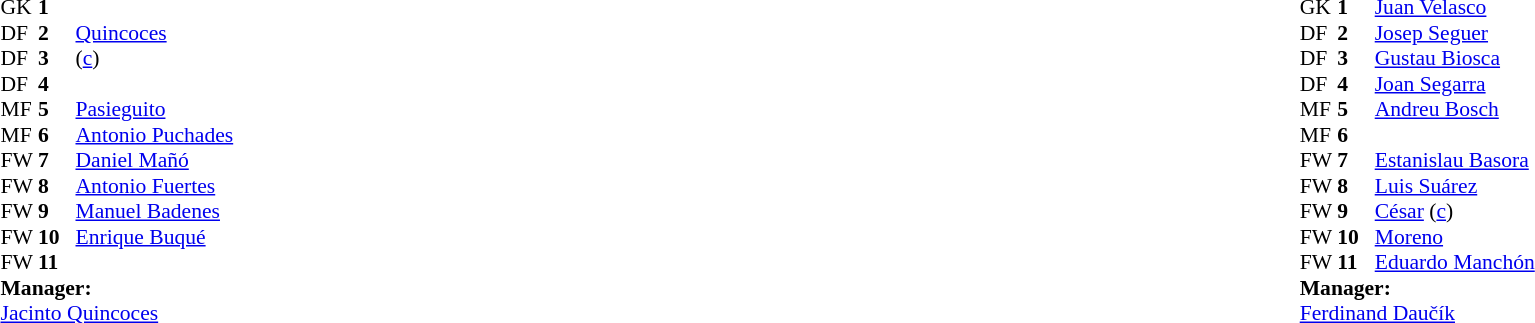<table width="100%">
<tr>
<td valign="top" width="50%"><br><table style="font-size: 90%" cellspacing="0" cellpadding="0">
<tr>
<td colspan="4"></td>
</tr>
<tr>
<th width="25"></th>
<th width="25"></th>
</tr>
<tr>
<td>GK</td>
<td><strong>1</strong></td>
<td> </td>
</tr>
<tr>
<td>DF</td>
<td><strong>2</strong></td>
<td> <a href='#'>Quincoces</a></td>
</tr>
<tr>
<td>DF</td>
<td><strong>3</strong></td>
<td>  (<a href='#'>c</a>)</td>
</tr>
<tr>
<td>DF</td>
<td><strong>4</strong></td>
<td> </td>
</tr>
<tr>
<td>MF</td>
<td><strong>5</strong></td>
<td> <a href='#'>Pasieguito</a></td>
</tr>
<tr>
<td>MF</td>
<td><strong>6</strong></td>
<td> <a href='#'>Antonio Puchades</a></td>
</tr>
<tr>
<td>FW</td>
<td><strong>7</strong></td>
<td> <a href='#'>Daniel Mañó</a></td>
</tr>
<tr>
<td>FW</td>
<td><strong>8</strong></td>
<td> <a href='#'>Antonio Fuertes</a></td>
</tr>
<tr>
<td>FW</td>
<td><strong>9</strong></td>
<td> <a href='#'>Manuel Badenes</a></td>
</tr>
<tr>
<td>FW</td>
<td><strong>10</strong></td>
<td> <a href='#'>Enrique Buqué</a></td>
</tr>
<tr>
<td>FW</td>
<td><strong>11</strong></td>
<td> </td>
</tr>
<tr>
<td colspan=4><strong>Manager:</strong></td>
</tr>
<tr>
<td colspan="4"> <a href='#'>Jacinto Quincoces</a></td>
</tr>
</table>
</td>
<td valign="top" width="50%"><br><table style="font-size: 90%" cellspacing="0" cellpadding="0" align=center>
<tr>
<td colspan="4"></td>
</tr>
<tr>
<th width="25"></th>
<th width="25"></th>
</tr>
<tr>
<td>GK</td>
<td><strong>1</strong></td>
<td> <a href='#'>Juan Velasco</a></td>
</tr>
<tr>
<td>DF</td>
<td><strong>2</strong></td>
<td> <a href='#'>Josep Seguer</a></td>
</tr>
<tr>
<td>DF</td>
<td><strong>3</strong></td>
<td> <a href='#'>Gustau Biosca</a></td>
</tr>
<tr>
<td>DF</td>
<td><strong>4</strong></td>
<td> <a href='#'>Joan Segarra</a></td>
</tr>
<tr>
<td>MF</td>
<td><strong>5</strong></td>
<td> <a href='#'>Andreu Bosch</a></td>
</tr>
<tr>
<td>MF</td>
<td><strong>6</strong></td>
<td> </td>
</tr>
<tr>
<td>FW</td>
<td><strong>7</strong></td>
<td> <a href='#'>Estanislau Basora</a></td>
</tr>
<tr>
<td>FW</td>
<td><strong>8</strong></td>
<td> <a href='#'>Luis Suárez</a></td>
</tr>
<tr>
<td>FW</td>
<td><strong>9</strong></td>
<td> <a href='#'>César</a> (<a href='#'>c</a>)</td>
</tr>
<tr>
<td>FW</td>
<td><strong>10</strong></td>
<td> <a href='#'>Moreno</a></td>
</tr>
<tr>
<td>FW</td>
<td><strong>11</strong></td>
<td> <a href='#'>Eduardo Manchón</a></td>
</tr>
<tr>
<td colspan=4><strong>Manager:</strong></td>
</tr>
<tr>
<td colspan="4"> <a href='#'>Ferdinand Daučík</a></td>
</tr>
<tr>
</tr>
</table>
</td>
</tr>
</table>
